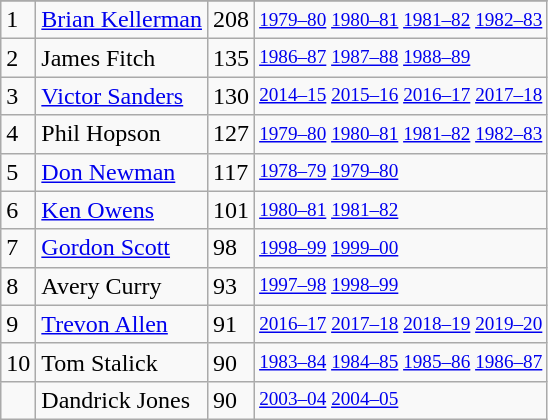<table class="wikitable">
<tr>
</tr>
<tr>
<td>1</td>
<td><a href='#'>Brian Kellerman</a></td>
<td>208</td>
<td style="font-size:80%;"><a href='#'>1979–80</a> <a href='#'>1980–81</a> <a href='#'>1981–82</a> <a href='#'>1982–83</a></td>
</tr>
<tr>
<td>2</td>
<td>James Fitch</td>
<td>135</td>
<td style="font-size:80%;"><a href='#'>1986–87</a> <a href='#'>1987–88</a> <a href='#'>1988–89</a></td>
</tr>
<tr>
<td>3</td>
<td><a href='#'>Victor Sanders</a></td>
<td>130</td>
<td style="font-size:80%;"><a href='#'>2014–15</a> <a href='#'>2015–16</a> <a href='#'>2016–17</a> <a href='#'>2017–18</a></td>
</tr>
<tr>
<td>4</td>
<td>Phil Hopson</td>
<td>127</td>
<td style="font-size:80%;"><a href='#'>1979–80</a> <a href='#'>1980–81</a> <a href='#'>1981–82</a> <a href='#'>1982–83</a></td>
</tr>
<tr>
<td>5</td>
<td><a href='#'>Don Newman</a></td>
<td>117</td>
<td style="font-size:80%;"><a href='#'>1978–79</a> <a href='#'>1979–80</a></td>
</tr>
<tr>
<td>6</td>
<td><a href='#'>Ken Owens</a></td>
<td>101</td>
<td style="font-size:80%;"><a href='#'>1980–81</a> <a href='#'>1981–82</a></td>
</tr>
<tr>
<td>7</td>
<td><a href='#'>Gordon Scott</a></td>
<td>98</td>
<td style="font-size:80%;"><a href='#'>1998–99</a> <a href='#'>1999–00</a></td>
</tr>
<tr>
<td>8</td>
<td>Avery Curry</td>
<td>93</td>
<td style="font-size:80%;"><a href='#'>1997–98</a> <a href='#'>1998–99</a></td>
</tr>
<tr>
<td>9</td>
<td><a href='#'>Trevon Allen</a></td>
<td>91</td>
<td style="font-size:80%;"><a href='#'>2016–17</a> <a href='#'>2017–18</a> <a href='#'>2018–19</a> <a href='#'>2019–20</a></td>
</tr>
<tr>
<td>10</td>
<td>Tom Stalick</td>
<td>90</td>
<td style="font-size:80%;"><a href='#'>1983–84</a> <a href='#'>1984–85</a> <a href='#'>1985–86</a> <a href='#'>1986–87</a></td>
</tr>
<tr>
<td></td>
<td>Dandrick Jones</td>
<td>90</td>
<td style="font-size:80%;"><a href='#'>2003–04</a> <a href='#'>2004–05</a></td>
</tr>
</table>
